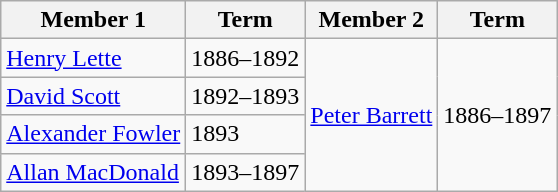<table class="wikitable">
<tr>
<th>Member 1</th>
<th>Term</th>
<th>Member 2</th>
<th>Term</th>
</tr>
<tr>
<td><a href='#'>Henry Lette</a></td>
<td>1886–1892</td>
<td rowspan=4><a href='#'>Peter Barrett</a></td>
<td rowspan=4>1886–1897</td>
</tr>
<tr>
<td><a href='#'>David Scott</a></td>
<td>1892–1893</td>
</tr>
<tr>
<td><a href='#'>Alexander Fowler</a></td>
<td>1893</td>
</tr>
<tr>
<td><a href='#'>Allan MacDonald</a></td>
<td>1893–1897</td>
</tr>
</table>
